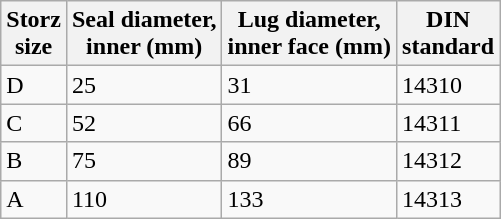<table class="wikitable">
<tr>
<th>Storz <br>size</th>
<th>Seal diameter, <br>inner (mm)</th>
<th>Lug diameter, <br>inner face (mm)</th>
<th>DIN <br>standard</th>
</tr>
<tr>
<td>D</td>
<td>25</td>
<td>31</td>
<td>14310</td>
</tr>
<tr>
<td>C</td>
<td>52</td>
<td>66</td>
<td>14311</td>
</tr>
<tr>
<td>B</td>
<td>75</td>
<td>89</td>
<td>14312</td>
</tr>
<tr>
<td>A</td>
<td>110</td>
<td>133</td>
<td>14313</td>
</tr>
</table>
